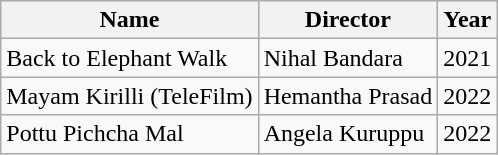<table class="wikitable">
<tr>
<th>Name</th>
<th>Director</th>
<th>Year</th>
</tr>
<tr>
<td>Back to Elephant Walk</td>
<td>Nihal Bandara</td>
<td>2021</td>
</tr>
<tr>
<td>Mayam Kirilli (TeleFilm) </td>
<td>Hemantha Prasad</td>
<td>2022</td>
</tr>
<tr>
<td>Pottu Pichcha Mal</td>
<td>Angela Kuruppu</td>
<td>2022</td>
</tr>
</table>
